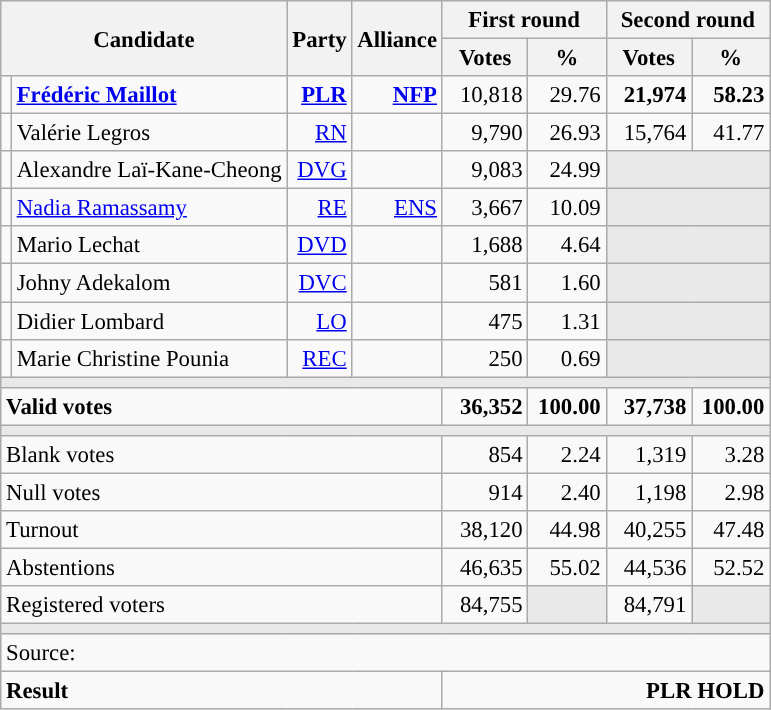<table class="wikitable" style="text-align:right;font-size:95%;">
<tr>
<th colspan="2" rowspan="2">Candidate</th>
<th colspan="1" rowspan="2">Party</th>
<th colspan="1" rowspan="2">Alliance</th>
<th colspan="2">First round</th>
<th colspan="2">Second round</th>
</tr>
<tr>
<th style="width:50px;">Votes</th>
<th style="width:45px;">%</th>
<th style="width:50px;">Votes</th>
<th style="width:45px;">%</th>
</tr>
<tr>
<td style="color:inherit;background:"></td>
<td style="text-align:left;"><strong><a href='#'>Frédéric Maillot</a></strong></td>
<td><strong><a href='#'>PLR</a></strong></td>
<td><a href='#'><strong>NFP</strong></a></td>
<td>10,818</td>
<td>29.76</td>
<td><strong>21,974</strong></td>
<td><strong>58.23</strong></td>
</tr>
<tr>
<td style="color:inherit;background:"></td>
<td style="text-align:left;">Valérie Legros</td>
<td><a href='#'>RN</a></td>
<td></td>
<td>9,790</td>
<td>26.93</td>
<td>15,764</td>
<td>41.77</td>
</tr>
<tr>
<td style="color:inherit;background:"></td>
<td style="text-align:left;">Alexandre Laï-Kane-Cheong</td>
<td><a href='#'>DVG</a></td>
<td></td>
<td>9,083</td>
<td>24.99</td>
<td colspan="2" rowspan="1" style="background:#E9E9E9;"></td>
</tr>
<tr>
<td style="color:inherit;background:"></td>
<td style="text-align:left;"><a href='#'>Nadia Ramassamy</a></td>
<td><a href='#'>RE</a></td>
<td><a href='#'>ENS</a></td>
<td>3,667</td>
<td>10.09</td>
<td colspan="2" rowspan="1" style="background:#E9E9E9;"></td>
</tr>
<tr>
<td style="color:inherit;background:"></td>
<td style="text-align:left;">Mario Lechat</td>
<td><a href='#'>DVD</a></td>
<td></td>
<td>1,688</td>
<td>4.64</td>
<td colspan="2" rowspan="1" style="background:#E9E9E9;"></td>
</tr>
<tr>
<td style="color:inherit;background:"></td>
<td style="text-align:left;">Johny Adekalom</td>
<td><a href='#'>DVC</a></td>
<td></td>
<td>581</td>
<td>1.60</td>
<td colspan="2" rowspan="1" style="background:#E9E9E9;"></td>
</tr>
<tr>
<td style="color:inherit;background:"></td>
<td style="text-align:left;">Didier Lombard</td>
<td><a href='#'>LO</a></td>
<td></td>
<td>475</td>
<td>1.31</td>
<td colspan="2" style="background:#E9E9E9;"></td>
</tr>
<tr>
<td style="color:inherit;background:"></td>
<td style="text-align:left;">Marie Christine Pounia</td>
<td><a href='#'>REC</a></td>
<td></td>
<td>250</td>
<td>0.69</td>
<td colspan="2" style="background:#E9E9E9;"></td>
</tr>
<tr>
<td colspan="8" style="background:#E9E9E9;"></td>
</tr>
<tr style="font-weight:bold;">
<td colspan="4" style="text-align:left;">Valid votes</td>
<td>36,352</td>
<td>100.00</td>
<td>37,738</td>
<td>100.00</td>
</tr>
<tr>
<td colspan="8" style="background:#E9E9E9;"></td>
</tr>
<tr>
<td colspan="4" style="text-align:left;">Blank votes</td>
<td>854</td>
<td>2.24</td>
<td>1,319</td>
<td>3.28</td>
</tr>
<tr>
<td colspan="4" style="text-align:left;">Null votes</td>
<td>914</td>
<td>2.40</td>
<td>1,198</td>
<td>2.98</td>
</tr>
<tr>
<td colspan="4" style="text-align:left;">Turnout</td>
<td>38,120</td>
<td>44.98</td>
<td>40,255</td>
<td>47.48</td>
</tr>
<tr>
<td colspan="4" style="text-align:left;">Abstentions</td>
<td>46,635</td>
<td>55.02</td>
<td>44,536</td>
<td>52.52</td>
</tr>
<tr>
<td colspan="4" style="text-align:left;">Registered voters</td>
<td>84,755</td>
<td style="background:#E9E9E9;"></td>
<td>84,791</td>
<td style="background:#E9E9E9;"></td>
</tr>
<tr>
<td colspan="8" style="background:#E9E9E9;"></td>
</tr>
<tr>
<td colspan="8" style="text-align:left;">Source: </td>
</tr>
<tr style="font-weight:bold">
<td colspan="4" style="text-align:left;">Result</td>
<td colspan="4" style="background-color:">PLR HOLD</td>
</tr>
</table>
